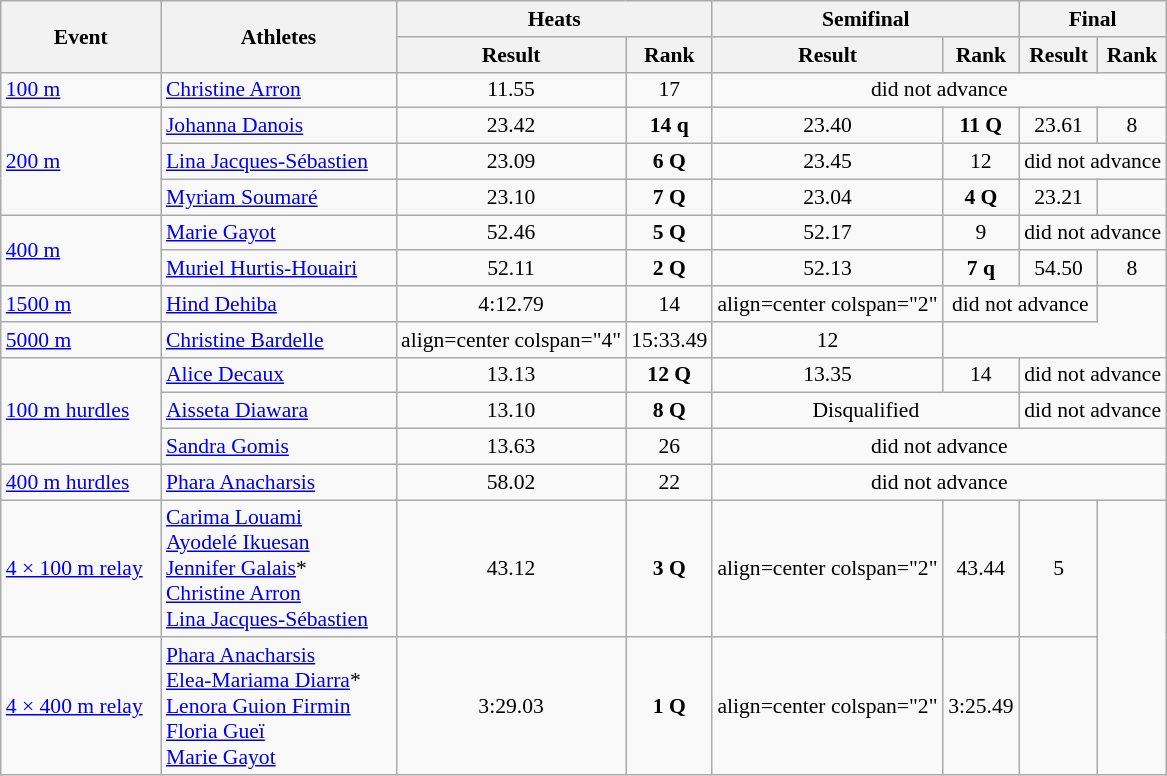<table class="wikitable" border="1" style="font-size:90%">
<tr>
<th rowspan="2" width=100>Event</th>
<th rowspan="2" width=150>Athletes</th>
<th colspan="2">Heats</th>
<th colspan="2">Semifinal</th>
<th colspan="2">Final</th>
</tr>
<tr>
<th>Result</th>
<th>Rank</th>
<th>Result</th>
<th>Rank</th>
<th>Result</th>
<th>Rank</th>
</tr>
<tr>
<td><a href='#'>100 m</a></td>
<td><a href='#'>Christine Arron</a></td>
<td align=center>11.55</td>
<td align=center>17</td>
<td align=center colspan="4">did not advance</td>
</tr>
<tr>
<td rowspan=3><a href='#'>200 m</a></td>
<td><a href='#'>Johanna Danois</a></td>
<td align=center>23.42</td>
<td align=center><strong>14 q</strong></td>
<td align=center>23.40</td>
<td align=center><strong>11 Q</strong></td>
<td align=center>23.61</td>
<td align=center>8</td>
</tr>
<tr>
<td><a href='#'>Lina Jacques-Sébastien</a></td>
<td align=center>23.09</td>
<td align=center><strong>6 Q</strong></td>
<td align=center>23.45</td>
<td align=center>12</td>
<td align=center colspan="2">did not advance</td>
</tr>
<tr>
<td><a href='#'>Myriam Soumaré</a></td>
<td align=center>23.10</td>
<td align=center><strong>7 Q</strong></td>
<td align=center>23.04</td>
<td align=center><strong>4 Q</strong></td>
<td align=center>23.21</td>
<td align=center></td>
</tr>
<tr>
<td rowspan=2><a href='#'>400 m</a></td>
<td><a href='#'>Marie Gayot</a></td>
<td align=center>52.46</td>
<td align=center><strong>5 Q</strong></td>
<td align=center>52.17</td>
<td align=center>9</td>
<td align=center colspan="2">did not advance</td>
</tr>
<tr>
<td><a href='#'>Muriel Hurtis-Houairi</a></td>
<td align=center>52.11</td>
<td align=center><strong>2 Q</strong></td>
<td align=center>52.13</td>
<td align=center><strong>7 q</strong></td>
<td align=center>54.50</td>
<td align=center>8</td>
</tr>
<tr>
<td><a href='#'>1500 m</a></td>
<td><a href='#'>Hind Dehiba</a></td>
<td align=center>4:12.79</td>
<td align=center>14</td>
<td>align=center colspan="2" </td>
<td align=center colspan="2">did not advance</td>
</tr>
<tr>
<td><a href='#'>5000 m</a></td>
<td><a href='#'>Christine Bardelle</a></td>
<td>align=center colspan="4" </td>
<td align=center>15:33.49</td>
<td align=center>12</td>
</tr>
<tr>
<td rowspan=3><a href='#'>100 m hurdles</a></td>
<td><a href='#'>Alice Decaux</a></td>
<td align=center>13.13</td>
<td align=center><strong>12 Q</strong></td>
<td align=center>13.35</td>
<td align=center>14</td>
<td align=center colspan="2">did not advance</td>
</tr>
<tr>
<td><a href='#'>Aisseta Diawara</a></td>
<td align=center>13.10</td>
<td align=center><strong>8 Q</strong></td>
<td align=center colspan="2">Disqualified</td>
<td align=center colspan="2">did not advance</td>
</tr>
<tr>
<td><a href='#'>Sandra Gomis</a></td>
<td align=center>13.63</td>
<td align=center>26</td>
<td align=center colspan="4">did not advance</td>
</tr>
<tr>
<td><a href='#'>400 m hurdles</a></td>
<td><a href='#'>Phara Anacharsis</a></td>
<td align=center>58.02</td>
<td align=center>22</td>
<td align=center colspan="4">did not advance</td>
</tr>
<tr>
<td><a href='#'>4 × 100 m relay</a></td>
<td><a href='#'>Carima Louami</a><br><a href='#'>Ayodelé Ikuesan</a><br><a href='#'>Jennifer Galais</a>*<br><a href='#'>Christine Arron</a><br><a href='#'>Lina Jacques-Sébastien</a></td>
<td align=center>43.12</td>
<td align=center><strong>3 Q</strong></td>
<td>align=center colspan="2" </td>
<td align=center>43.44</td>
<td align=center>5</td>
</tr>
<tr>
<td><a href='#'>4 × 400 m relay</a></td>
<td><a href='#'>Phara Anacharsis</a><br><a href='#'>Elea-Mariama Diarra</a>*<br><a href='#'>Lenora Guion Firmin</a><br><a href='#'>Floria Gueï</a><br><a href='#'>Marie Gayot</a></td>
<td align=center>3:29.03</td>
<td align=center><strong>1 Q</strong></td>
<td>align=center colspan="2" </td>
<td align=center>3:25.49</td>
<td align=center></td>
</tr>
</table>
